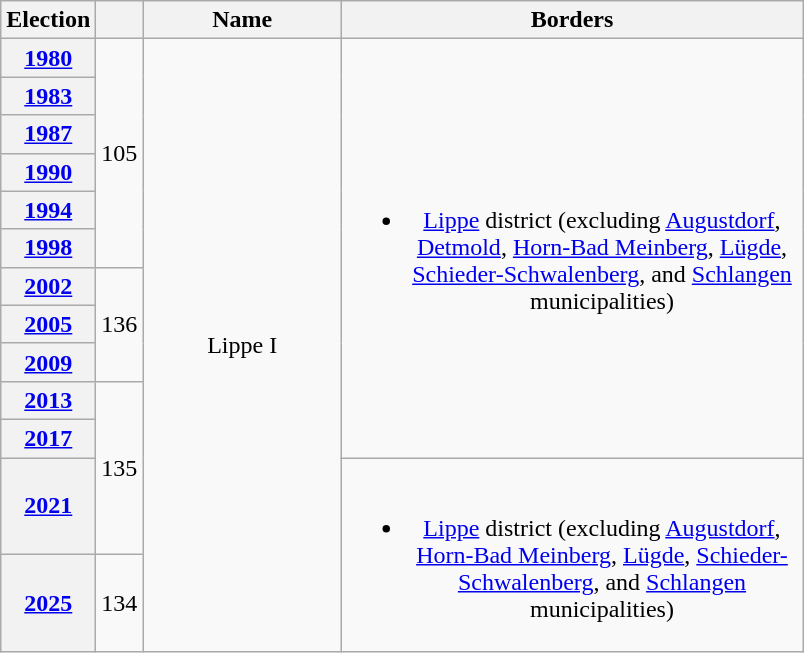<table class=wikitable style="text-align:center">
<tr>
<th>Election</th>
<th></th>
<th width=125px>Name</th>
<th width=300px>Borders</th>
</tr>
<tr>
<th><a href='#'>1980</a></th>
<td rowspan=6>105</td>
<td rowspan=13>Lippe I</td>
<td rowspan=11><br><ul><li><a href='#'>Lippe</a> district (excluding <a href='#'>Augustdorf</a>, <a href='#'>Detmold</a>, <a href='#'>Horn-Bad Meinberg</a>, <a href='#'>Lügde</a>, <a href='#'>Schieder-Schwalenberg</a>, and <a href='#'>Schlangen</a> municipalities)</li></ul></td>
</tr>
<tr>
<th><a href='#'>1983</a></th>
</tr>
<tr>
<th><a href='#'>1987</a></th>
</tr>
<tr>
<th><a href='#'>1990</a></th>
</tr>
<tr>
<th><a href='#'>1994</a></th>
</tr>
<tr>
<th><a href='#'>1998</a></th>
</tr>
<tr>
<th><a href='#'>2002</a></th>
<td rowspan=3>136</td>
</tr>
<tr>
<th><a href='#'>2005</a></th>
</tr>
<tr>
<th><a href='#'>2009</a></th>
</tr>
<tr>
<th><a href='#'>2013</a></th>
<td rowspan=3>135</td>
</tr>
<tr>
<th><a href='#'>2017</a></th>
</tr>
<tr>
<th><a href='#'>2021</a></th>
<td rowspan=2><br><ul><li><a href='#'>Lippe</a> district (excluding <a href='#'>Augustdorf</a>, <a href='#'>Horn-Bad Meinberg</a>, <a href='#'>Lügde</a>, <a href='#'>Schieder-Schwalenberg</a>, and <a href='#'>Schlangen</a> municipalities)</li></ul></td>
</tr>
<tr>
<th><a href='#'>2025</a></th>
<td>134</td>
</tr>
</table>
